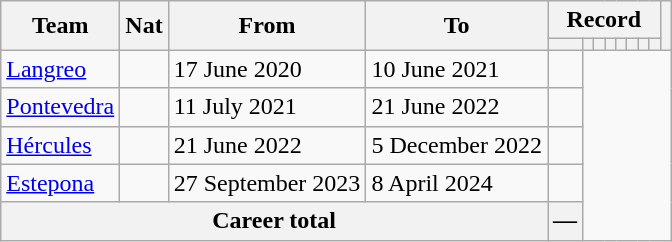<table class="wikitable" style="text-align: center">
<tr>
<th rowspan="2">Team</th>
<th rowspan="2">Nat</th>
<th rowspan="2">From</th>
<th rowspan="2">To</th>
<th colspan="8">Record</th>
<th rowspan=2></th>
</tr>
<tr>
<th></th>
<th></th>
<th></th>
<th></th>
<th></th>
<th></th>
<th></th>
<th></th>
</tr>
<tr>
<td align="left"><a href='#'>Langreo</a></td>
<td></td>
<td align=left>17 June 2020</td>
<td align=left>10 June 2021<br></td>
<td></td>
</tr>
<tr>
<td align="left"><a href='#'>Pontevedra</a></td>
<td></td>
<td align=left>11 July 2021</td>
<td align=left>21 June 2022<br></td>
<td></td>
</tr>
<tr>
<td align="left"><a href='#'>Hércules</a></td>
<td></td>
<td align=left>21 June 2022</td>
<td align=left>5 December 2022<br></td>
<td></td>
</tr>
<tr>
<td align="left"><a href='#'>Estepona</a></td>
<td></td>
<td align=left>27 September 2023</td>
<td align=left>8 April 2024<br></td>
<td></td>
</tr>
<tr>
<th colspan=4><strong>Career total</strong><br></th>
<th>—</th>
</tr>
</table>
